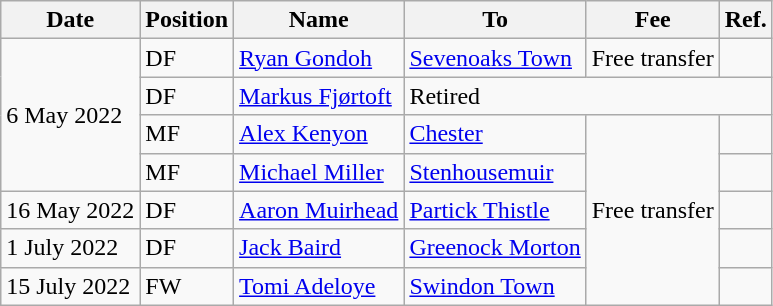<table class="wikitable">
<tr>
<th>Date</th>
<th>Position</th>
<th>Name</th>
<th>To</th>
<th>Fee</th>
<th>Ref.</th>
</tr>
<tr>
<td rowspan="4">6 May 2022</td>
<td>DF</td>
<td> <a href='#'>Ryan Gondoh</a></td>
<td> <a href='#'>Sevenoaks Town</a></td>
<td>Free transfer</td>
<td></td>
</tr>
<tr>
<td>DF</td>
<td> <a href='#'>Markus Fjørtoft</a></td>
<td colspan="3">Retired</td>
</tr>
<tr>
<td>MF</td>
<td> <a href='#'>Alex Kenyon</a></td>
<td> <a href='#'>Chester</a></td>
<td rowspan="5">Free transfer</td>
<td></td>
</tr>
<tr>
<td>MF</td>
<td><a href='#'>Michael Miller</a></td>
<td><a href='#'>Stenhousemuir</a></td>
<td></td>
</tr>
<tr>
<td>16 May 2022</td>
<td>DF</td>
<td><a href='#'>Aaron Muirhead</a></td>
<td><a href='#'>Partick Thistle</a></td>
<td></td>
</tr>
<tr>
<td>1 July 2022</td>
<td>DF</td>
<td><a href='#'>Jack Baird</a></td>
<td><a href='#'>Greenock Morton</a></td>
<td></td>
</tr>
<tr>
<td>15 July 2022</td>
<td>FW</td>
<td> <a href='#'>Tomi Adeloye</a></td>
<td> <a href='#'>Swindon Town</a></td>
<td></td>
</tr>
</table>
